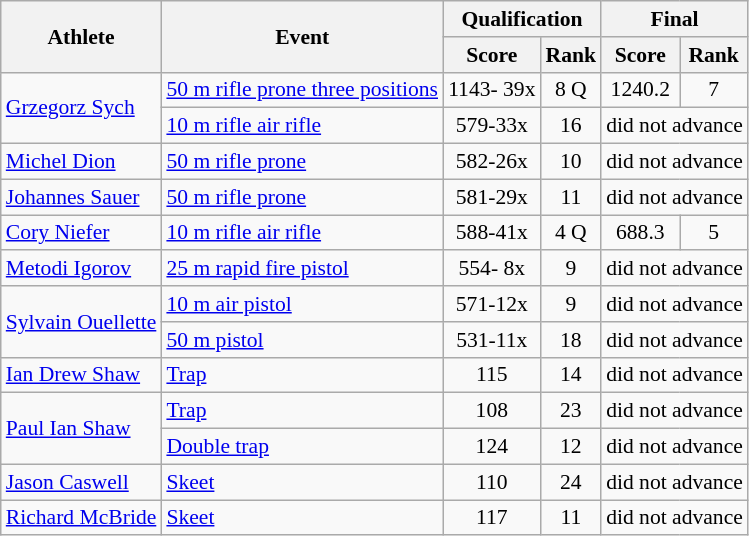<table class="wikitable" style="font-size:90%">
<tr>
<th rowspan="2">Athlete</th>
<th rowspan="2">Event</th>
<th colspan="2">Qualification</th>
<th colspan="2">Final</th>
</tr>
<tr>
<th>Score</th>
<th>Rank</th>
<th>Score</th>
<th>Rank</th>
</tr>
<tr>
<td rowspan="2"><a href='#'>Grzegorz Sych</a></td>
<td><a href='#'>50 m rifle prone three positions</a></td>
<td align=center>1143- 39x</td>
<td align=center>8 Q</td>
<td align=center>1240.2</td>
<td align=center>7</td>
</tr>
<tr>
<td><a href='#'>10 m rifle air rifle</a></td>
<td align=center>579-33x</td>
<td align=center>16</td>
<td align=center colspan=2>did not advance</td>
</tr>
<tr>
<td><a href='#'>Michel Dion</a></td>
<td><a href='#'>50 m rifle prone</a></td>
<td align=center>582-26x</td>
<td align=center>10</td>
<td align=center colspan=2>did not advance</td>
</tr>
<tr>
<td><a href='#'>Johannes Sauer</a></td>
<td><a href='#'>50 m rifle prone</a></td>
<td align=center>581-29x</td>
<td align=center>11</td>
<td align=center colspan=2>did not advance</td>
</tr>
<tr>
<td><a href='#'>Cory Niefer</a></td>
<td><a href='#'>10 m rifle air rifle</a></td>
<td align=center>588-41x</td>
<td align=center>4 Q</td>
<td align=center>688.3</td>
<td align=center>5</td>
</tr>
<tr>
<td><a href='#'>Metodi Igorov</a></td>
<td><a href='#'>25 m rapid fire pistol</a></td>
<td align=center>554- 8x</td>
<td align=center>9</td>
<td align=center colspan=2>did not advance</td>
</tr>
<tr>
<td rowspan="2"><a href='#'>Sylvain Ouellette</a></td>
<td><a href='#'>10 m air pistol</a></td>
<td align=center>571-12x</td>
<td align=center>9</td>
<td align=center colspan=2>did not advance</td>
</tr>
<tr>
<td><a href='#'>50 m pistol</a></td>
<td align=center>531-11x</td>
<td align=center>18</td>
<td align=center colspan=2>did not advance</td>
</tr>
<tr>
<td><a href='#'>Ian Drew Shaw</a></td>
<td><a href='#'>Trap</a></td>
<td align=center>115</td>
<td align=center>14</td>
<td align=center colspan=2>did not advance</td>
</tr>
<tr>
<td rowspan="2"><a href='#'>Paul Ian Shaw</a></td>
<td><a href='#'>Trap</a></td>
<td align=center>108</td>
<td align=center>23</td>
<td align=center colspan=2>did not advance</td>
</tr>
<tr>
<td><a href='#'>Double trap</a></td>
<td align=center>124</td>
<td align=center>12</td>
<td align=center colspan=2>did not advance</td>
</tr>
<tr>
<td><a href='#'>Jason Caswell</a></td>
<td><a href='#'>Skeet</a></td>
<td align=center>110</td>
<td align=center>24</td>
<td align=center colspan=2>did not advance</td>
</tr>
<tr>
<td><a href='#'>Richard McBride</a></td>
<td><a href='#'>Skeet</a></td>
<td align=center>117</td>
<td align=center>11</td>
<td align=center colspan=2>did not advance</td>
</tr>
</table>
